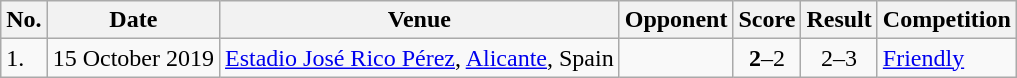<table class="wikitable">
<tr>
<th>No.</th>
<th>Date</th>
<th>Venue</th>
<th>Opponent</th>
<th>Score</th>
<th>Result</th>
<th>Competition</th>
</tr>
<tr>
<td>1.</td>
<td>15 October 2019</td>
<td><a href='#'>Estadio José Rico Pérez</a>, <a href='#'>Alicante</a>, Spain</td>
<td></td>
<td align="center"><strong>2</strong>–2</td>
<td align="center">2–3</td>
<td><a href='#'>Friendly</a></td>
</tr>
</table>
